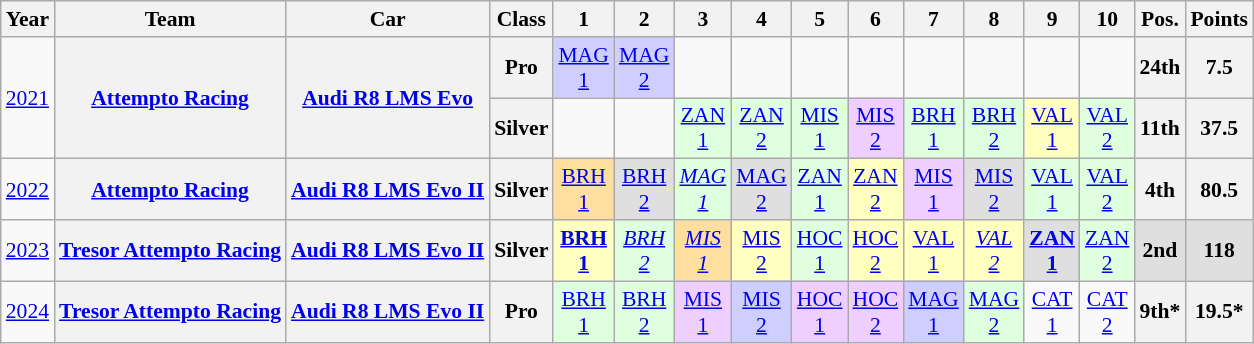<table class="wikitable" border="1" style="text-align:center; font-size:90%;">
<tr>
<th>Year</th>
<th>Team</th>
<th>Car</th>
<th>Class</th>
<th>1</th>
<th>2</th>
<th>3</th>
<th>4</th>
<th>5</th>
<th>6</th>
<th>7</th>
<th>8</th>
<th>9</th>
<th>10</th>
<th>Pos.</th>
<th>Points</th>
</tr>
<tr>
<td rowspan="2"><a href='#'>2021</a></td>
<th rowspan="2"><a href='#'>Attempto Racing</a></th>
<th rowspan="2"><a href='#'>Audi R8 LMS Evo</a></th>
<th>Pro</th>
<td style="background:#CFCFFF;"><a href='#'>MAG<br>1</a><br></td>
<td style="background:#CFCFFF;"><a href='#'>MAG<br>2</a><br></td>
<td></td>
<td></td>
<td></td>
<td></td>
<td></td>
<td></td>
<td></td>
<td></td>
<th>24th</th>
<th>7.5</th>
</tr>
<tr>
<th>Silver</th>
<td></td>
<td></td>
<td style="background:#dfffdf;"><a href='#'>ZAN<br>1</a><br></td>
<td style="background:#dfffdf;"><a href='#'>ZAN<br>2</a><br></td>
<td style="background:#dfffdf;"><a href='#'>MIS<br>1</a><br></td>
<td style="background:#efcfff;"><a href='#'>MIS<br>2</a><br></td>
<td style="background:#dfffdf;"><a href='#'>BRH<br>1</a><br></td>
<td style="background:#dfffdf;"><a href='#'>BRH<br>2</a><br></td>
<td style="background:#ffffbf;"><a href='#'>VAL<br>1</a><br></td>
<td style="background:#dfffdf;"><a href='#'>VAL<br>2</a><br></td>
<th>11th</th>
<th>37.5</th>
</tr>
<tr>
<td><a href='#'>2022</a></td>
<th><a href='#'>Attempto Racing</a></th>
<th><a href='#'>Audi R8 LMS Evo II</a></th>
<th>Silver</th>
<td style="background:#FFDF9F;"><a href='#'>BRH<br>1</a><br></td>
<td style="background:#DFDFDF;"><a href='#'>BRH<br>2</a><br></td>
<td style="background:#DFFFDF;"><em><a href='#'>MAG<br>1</a></em><br></td>
<td style="background:#DFDFDF;"><a href='#'>MAG<br>2</a><br></td>
<td style="background:#DFFFDF;"><a href='#'>ZAN<br>1</a><br></td>
<td style="background:#FFFFBF;"><a href='#'>ZAN<br>2</a><br></td>
<td style="background:#EFCFFF;"><a href='#'>MIS<br>1</a><br></td>
<td style="background:#DFDFDF;"><a href='#'>MIS<br>2</a><br></td>
<td style="background:#DFFFDF;"><a href='#'>VAL<br>1</a><br></td>
<td style="background:#DFFFDF;"><a href='#'>VAL<br>2</a><br></td>
<th>4th</th>
<th>80.5</th>
</tr>
<tr>
<td><a href='#'>2023</a></td>
<th><a href='#'>Tresor Attempto Racing</a></th>
<th><a href='#'>Audi R8 LMS Evo II</a></th>
<th>Silver</th>
<td style="background:#FFFFBF;"><strong><a href='#'>BRH<br>1</a></strong><br></td>
<td style="background:#DFFFDF;"><em><a href='#'>BRH<br>2</a></em><br></td>
<td style="background:#FFDF9F;"><em><a href='#'>MIS<br>1</a></em><br></td>
<td style="background:#FFFFBF;"><a href='#'>MIS<br>2</a><br></td>
<td style="background:#DFFFDF;"><a href='#'>HOC<br>1</a><br></td>
<td style="background:#FFFFBF;"><a href='#'>HOC<br>2</a><br></td>
<td style="background:#FFFFBF;"><a href='#'>VAL<br>1</a><br></td>
<td style="background:#FFFFBF;"><em><a href='#'>VAL<br>2</a></em><br></td>
<td style="background:#DFDFDF;"><strong><a href='#'>ZAN<br>1</a></strong><br></td>
<td style="background:#DFFFDF;"><a href='#'>ZAN<br>2</a><br></td>
<th style="background:#DFDFDF;">2nd</th>
<th style="background:#DFDFDF;">118</th>
</tr>
<tr>
<td><a href='#'>2024</a></td>
<th><a href='#'>Tresor Attempto Racing</a></th>
<th><a href='#'>Audi R8 LMS Evo II</a></th>
<th>Pro</th>
<td style="background:#DFFFDF;"><a href='#'>BRH<br>1</a><br></td>
<td style="background:#DFFFDF;"><a href='#'>BRH<br>2</a><br></td>
<td style="background:#EFCFFF;"><a href='#'>MIS<br>1</a><br></td>
<td style="background:#CFCFFF;"><a href='#'>MIS<br>2</a><br></td>
<td style="background:#EFCFFF;"><a href='#'>HOC<br>1</a><br></td>
<td style="background:#EFCFFF;"><a href='#'>HOC<br>2</a><br></td>
<td style="background:#CFCFFF;"><a href='#'>MAG<br>1</a><br></td>
<td style="background:#DFFFDF;"><a href='#'>MAG<br>2</a><br></td>
<td style="background:#;"><a href='#'>CAT<br>1</a></td>
<td style="background:#;"><a href='#'>CAT<br>2</a></td>
<th>9th*</th>
<th>19.5*</th>
</tr>
</table>
